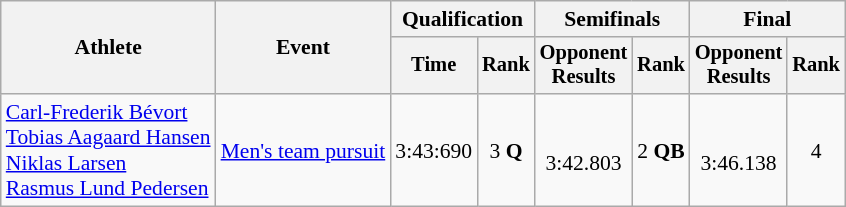<table class=wikitable style=font-size:90%;text-align:center>
<tr>
<th rowspan=2>Athlete</th>
<th rowspan=2>Event</th>
<th colspan=2>Qualification</th>
<th colspan=2>Semifinals</th>
<th colspan=2>Final</th>
</tr>
<tr style=font-size:95%>
<th>Time</th>
<th>Rank</th>
<th>Opponent<br>Results</th>
<th>Rank</th>
<th>Opponent<br>Results</th>
<th>Rank</th>
</tr>
<tr>
<td align=left><a href='#'>Carl-Frederik Bévort</a><br><a href='#'>Tobias Aagaard Hansen</a><br><a href='#'>Niklas Larsen</a><br><a href='#'>Rasmus Lund Pedersen</a></td>
<td align=left><a href='#'>Men's team pursuit</a></td>
<td>3:43:690</td>
<td>3 <strong>Q</strong></td>
<td><br>3:42.803</td>
<td>2 <strong>QB</strong></td>
<td><br>3:46.138</td>
<td>4</td>
</tr>
</table>
